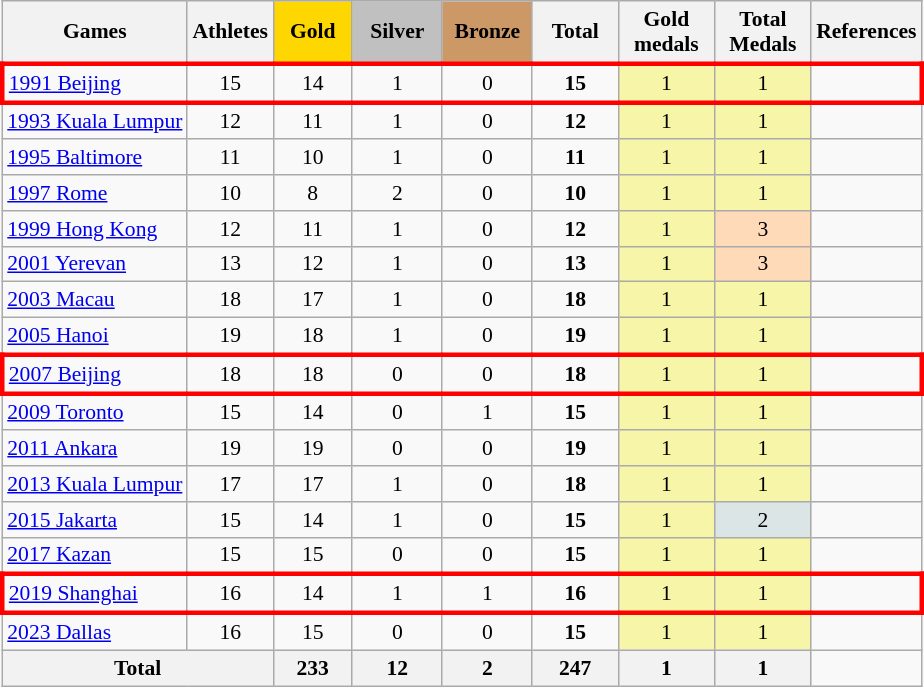<table class="wikitable" style="text-align:center; font-size:90%;">
<tr>
<th>Games</th>
<th>Athletes</th>
<td style="background:gold; width:3.2em; font-weight:bold;">Gold</td>
<td style="background:silver; width:3.7em; font-weight:bold;">Silver</td>
<td style="background:#c96; width:3.7em; font-weight:bold;">Bronze</td>
<th style="width:3.5em; font-weight:bold;">Total</th>
<th style="width:4em; font-weight:bold;">Gold medals</th>
<th style="width:4em; font-weight:bold;">Total Medals</th>
<th style="width:4em">References</th>
</tr>
<tr style="border: 3px solid red">
<td align=left><a href='#'> 1991 Beijing</a></td>
<td>15</td>
<td>14</td>
<td>1</td>
<td>0</td>
<td><strong>15</strong></td>
<td style="background:#f7f6a8;">1</td>
<td style="background:#f7f6a8;">1</td>
<td></td>
</tr>
<tr>
<td align=left><a href='#'> 1993 Kuala Lumpur</a></td>
<td>12</td>
<td>11</td>
<td>1</td>
<td>0</td>
<td><strong>12</strong></td>
<td style="background:#f7f6a8;">1</td>
<td style="background:#f7f6a8;">1</td>
<td></td>
</tr>
<tr>
<td align=left><a href='#'> 1995 Baltimore</a></td>
<td>11</td>
<td>10</td>
<td>1</td>
<td>0</td>
<td><strong>11</strong></td>
<td style="background:#f7f6a8;">1</td>
<td style="background:#f7f6a8;">1</td>
<td></td>
</tr>
<tr>
<td align=left><a href='#'> 1997 Rome</a></td>
<td>10</td>
<td>8</td>
<td>2</td>
<td>0</td>
<td><strong>10</strong></td>
<td style="background:#f7f6a8;">1</td>
<td style="background:#f7f6a8;">1</td>
<td></td>
</tr>
<tr>
<td align=left><a href='#'> 1999 Hong Kong</a></td>
<td>12</td>
<td>11</td>
<td>1</td>
<td>0</td>
<td><strong>12</strong></td>
<td style="background:#f7f6a8;">1</td>
<td style="background:#ffdab9;">3</td>
<td></td>
</tr>
<tr>
<td align=left><a href='#'> 2001 Yerevan</a></td>
<td>13</td>
<td>12</td>
<td>1</td>
<td>0</td>
<td><strong>13</strong></td>
<td style="background:#f7f6a8;">1</td>
<td style="background:#ffdab9;">3</td>
<td></td>
</tr>
<tr>
<td align=left><a href='#'> 2003 Macau</a></td>
<td>18</td>
<td>17</td>
<td>1</td>
<td>0</td>
<td><strong>18</strong></td>
<td style="background:#f7f6a8;">1</td>
<td style="background:#f7f6a8;">1</td>
<td></td>
</tr>
<tr>
<td align=left><a href='#'> 2005 Hanoi</a></td>
<td>19</td>
<td>18</td>
<td>1</td>
<td>0</td>
<td><strong>19</strong></td>
<td style="background:#f7f6a8;">1</td>
<td style="background:#f7f6a8;">1</td>
<td></td>
</tr>
<tr style="border: 3px solid red">
<td align=left><a href='#'> 2007 Beijing</a></td>
<td>18</td>
<td>18</td>
<td>0</td>
<td>0</td>
<td><strong>18</strong></td>
<td style="background:#f7f6a8;">1</td>
<td style="background:#f7f6a8;">1</td>
<td></td>
</tr>
<tr>
<td align=left><a href='#'> 2009 Toronto</a></td>
<td>15</td>
<td>14</td>
<td>0</td>
<td>1</td>
<td><strong>15</strong></td>
<td style="background:#f7f6a8;">1</td>
<td style="background:#f7f6a8;">1</td>
<td></td>
</tr>
<tr>
<td align=left><a href='#'> 2011 Ankara</a></td>
<td>19</td>
<td>19</td>
<td>0</td>
<td>0</td>
<td><strong>19</strong></td>
<td style="background:#f7f6a8;">1</td>
<td style="background:#f7f6a8;">1</td>
<td></td>
</tr>
<tr>
<td align=left><a href='#'> 2013 Kuala Lumpur</a></td>
<td>17</td>
<td>17</td>
<td>1</td>
<td>0</td>
<td><strong>18</strong></td>
<td style="background:#f7f6a8;">1</td>
<td style="background:#f7f6a8;">1</td>
<td></td>
</tr>
<tr>
<td align=left><a href='#'> 2015 Jakarta</a></td>
<td>15</td>
<td>14</td>
<td>1</td>
<td>0</td>
<td><strong>15</strong></td>
<td style="background:#f7f6a8;">1</td>
<td style="background:#dce5e5;">2</td>
<td></td>
</tr>
<tr>
<td align=left><a href='#'> 2017 Kazan</a></td>
<td>15</td>
<td>15</td>
<td>0</td>
<td>0</td>
<td><strong>15</strong></td>
<td style="background:#f7f6a8;">1</td>
<td style="background:#f7f6a8;">1</td>
<td></td>
</tr>
<tr style="border: 3px solid red">
<td align=left><a href='#'> 2019 Shanghai</a></td>
<td>16</td>
<td>14</td>
<td>1</td>
<td>1</td>
<td><strong>16</strong></td>
<td style="background:#f7f6a8;">1</td>
<td style="background:#f7f6a8;">1</td>
<td></td>
</tr>
<tr>
<td align=left> <a href='#'>2023 Dallas</a></td>
<td>16</td>
<td>15</td>
<td>0</td>
<td>0</td>
<td><strong>15</strong></td>
<td style="background:#f7f6a8;">1</td>
<td style="background:#f7f6a8;">1</td>
<td></td>
</tr>
<tr>
<th colspan=2>Total</th>
<th>233</th>
<th>12</th>
<th>2</th>
<th>247</th>
<th>1</th>
<th>1</th>
</tr>
</table>
